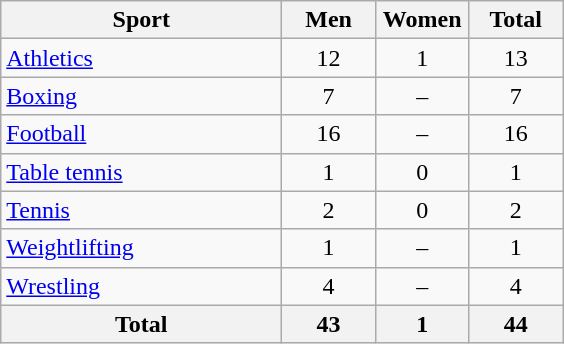<table class="wikitable sortable" style="text-align:center;">
<tr>
<th width=180>Sport</th>
<th width=55>Men</th>
<th width=55>Women</th>
<th width=55>Total</th>
</tr>
<tr>
<td align=left><a href='#'>Athletics</a></td>
<td>12</td>
<td>1</td>
<td>13</td>
</tr>
<tr>
<td align=left><a href='#'>Boxing</a></td>
<td>7</td>
<td>–</td>
<td>7</td>
</tr>
<tr>
<td align=left><a href='#'>Football</a></td>
<td>16</td>
<td>–</td>
<td>16</td>
</tr>
<tr>
<td align=left><a href='#'>Table tennis</a></td>
<td>1</td>
<td>0</td>
<td>1</td>
</tr>
<tr>
<td align=left><a href='#'>Tennis</a></td>
<td>2</td>
<td>0</td>
<td>2</td>
</tr>
<tr>
<td align=left><a href='#'>Weightlifting</a></td>
<td>1</td>
<td>–</td>
<td>1</td>
</tr>
<tr>
<td align=left><a href='#'>Wrestling</a></td>
<td>4</td>
<td>–</td>
<td>4</td>
</tr>
<tr>
<th>Total</th>
<th>43</th>
<th>1</th>
<th>44</th>
</tr>
</table>
